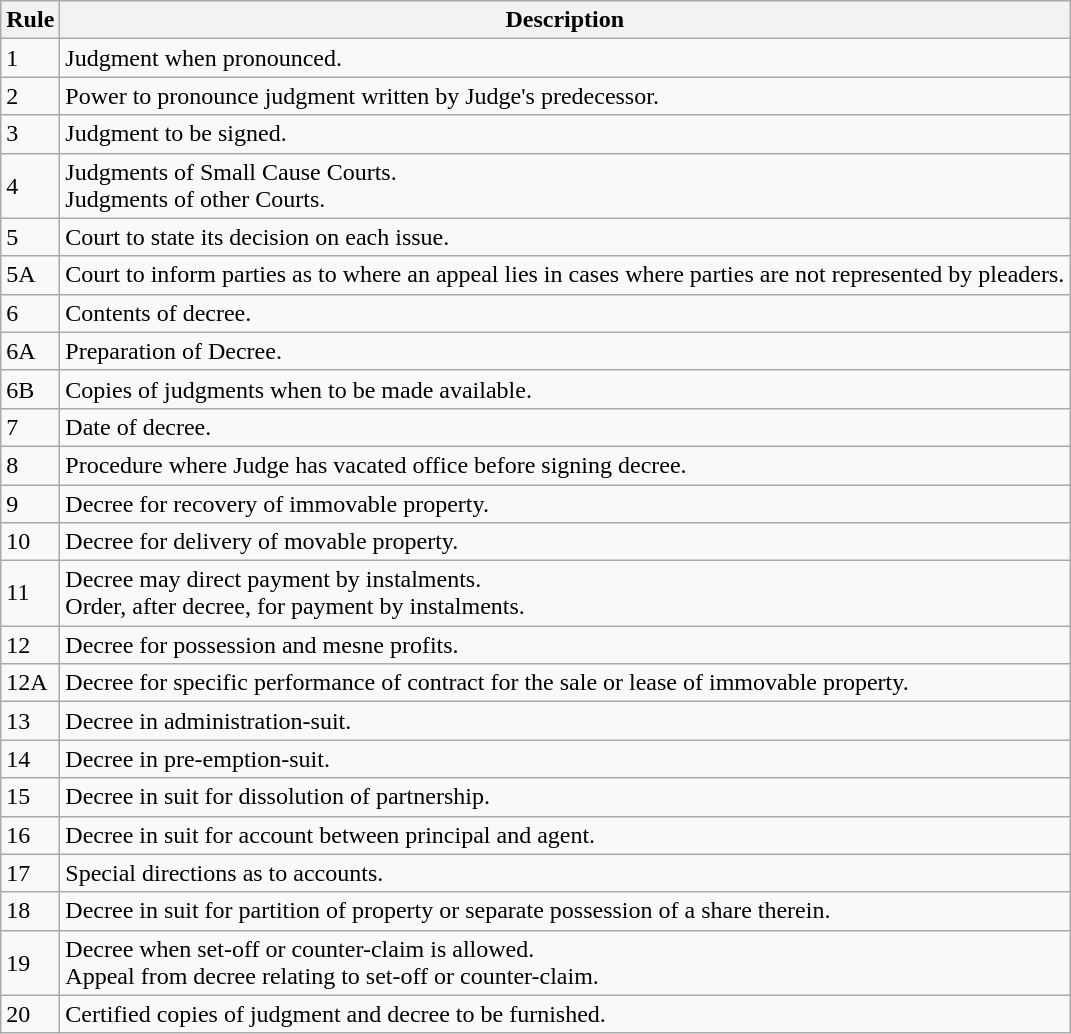<table class="wikitable">
<tr>
<th>Rule</th>
<th>Description</th>
</tr>
<tr>
<td>1</td>
<td>Judgment when pronounced.</td>
</tr>
<tr>
<td>2</td>
<td>Power to pronounce judgment written by Judge's predecessor.</td>
</tr>
<tr>
<td>3</td>
<td>Judgment to be signed.</td>
</tr>
<tr>
<td>4</td>
<td>Judgments of Small Cause Courts.<br>Judgments of other Courts.</td>
</tr>
<tr>
<td>5</td>
<td>Court to state its decision on each issue.</td>
</tr>
<tr>
<td>5A</td>
<td>Court to inform parties as to where an appeal lies in cases where parties are not represented by  pleaders.</td>
</tr>
<tr>
<td>6</td>
<td>Contents of decree.</td>
</tr>
<tr>
<td>6A</td>
<td>Preparation of Decree.</td>
</tr>
<tr>
<td>6B</td>
<td>Copies of judgments when to be made available.</td>
</tr>
<tr>
<td>7</td>
<td>Date of decree.</td>
</tr>
<tr>
<td>8</td>
<td>Procedure where Judge has vacated office before signing decree.</td>
</tr>
<tr>
<td>9</td>
<td>Decree for recovery of immovable property.</td>
</tr>
<tr>
<td>10</td>
<td>Decree for delivery of movable property.</td>
</tr>
<tr>
<td>11</td>
<td>Decree may direct payment by instalments.<br>Order, after decree, for payment by instalments.</td>
</tr>
<tr>
<td>12</td>
<td>Decree for possession and mesne profits.</td>
</tr>
<tr>
<td>12A</td>
<td>Decree for specific performance of contract for the sale or lease of immovable property.</td>
</tr>
<tr>
<td>13</td>
<td>Decree in administration-suit.</td>
</tr>
<tr>
<td>14</td>
<td>Decree in pre-emption-suit.</td>
</tr>
<tr>
<td>15</td>
<td>Decree in suit for dissolution of partnership.</td>
</tr>
<tr>
<td>16</td>
<td>Decree in suit for account between principal and agent.</td>
</tr>
<tr>
<td>17</td>
<td>Special directions as to accounts.</td>
</tr>
<tr>
<td>18</td>
<td>Decree in suit for partition of property or separate possession of a share therein.</td>
</tr>
<tr>
<td>19</td>
<td>Decree when set-off or counter-claim is allowed.<br>Appeal from decree relating to set-off or counter-claim.</td>
</tr>
<tr>
<td>20</td>
<td>Certified copies of judgment and decree to be furnished.</td>
</tr>
</table>
